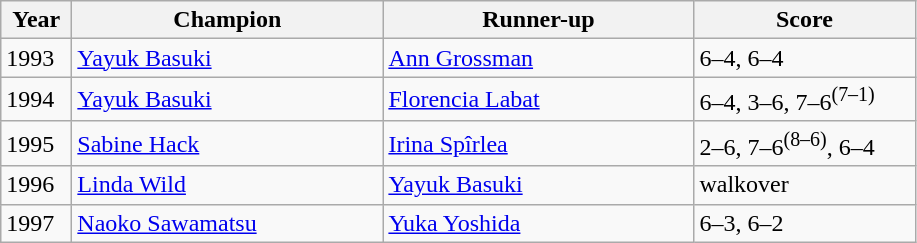<table class="wikitable">
<tr>
<th style="width:40px">Year</th>
<th style="width:200px">Champion</th>
<th style="width:200px">Runner-up</th>
<th style="width:140px" class="unsortable">Score</th>
</tr>
<tr>
<td>1993</td>
<td> <a href='#'>Yayuk Basuki</a></td>
<td> <a href='#'>Ann Grossman</a></td>
<td>6–4, 6–4</td>
</tr>
<tr>
<td>1994</td>
<td> <a href='#'>Yayuk Basuki</a></td>
<td> <a href='#'>Florencia Labat</a></td>
<td>6–4, 3–6, 7–6<sup>(7–1)</sup></td>
</tr>
<tr>
<td>1995</td>
<td> <a href='#'>Sabine Hack</a></td>
<td> <a href='#'>Irina Spîrlea</a></td>
<td>2–6, 7–6<sup>(8–6)</sup>, 6–4</td>
</tr>
<tr>
<td>1996</td>
<td> <a href='#'>Linda Wild</a></td>
<td> <a href='#'>Yayuk Basuki</a></td>
<td>walkover</td>
</tr>
<tr>
<td>1997</td>
<td> <a href='#'>Naoko Sawamatsu</a></td>
<td> <a href='#'>Yuka Yoshida</a></td>
<td>6–3, 6–2</td>
</tr>
</table>
